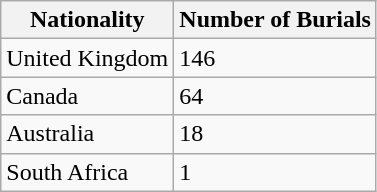<table class="wikitable">
<tr>
<th>Nationality</th>
<th>Number of Burials</th>
</tr>
<tr>
<td>United Kingdom</td>
<td>146</td>
</tr>
<tr>
<td>Canada</td>
<td>64</td>
</tr>
<tr>
<td>Australia</td>
<td>18</td>
</tr>
<tr>
<td>South Africa</td>
<td>1</td>
</tr>
</table>
